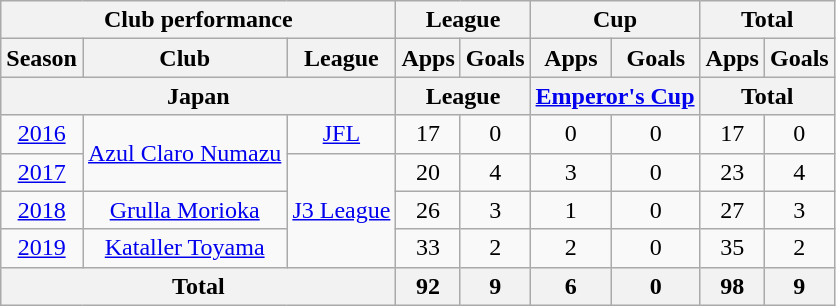<table class="wikitable" style="text-align:center;">
<tr>
<th colspan=3>Club performance</th>
<th colspan=2>League</th>
<th colspan=2>Cup</th>
<th colspan=2>Total</th>
</tr>
<tr>
<th>Season</th>
<th>Club</th>
<th>League</th>
<th>Apps</th>
<th>Goals</th>
<th>Apps</th>
<th>Goals</th>
<th>Apps</th>
<th>Goals</th>
</tr>
<tr>
<th colspan=3>Japan</th>
<th colspan=2>League</th>
<th colspan=2><a href='#'>Emperor's Cup</a></th>
<th colspan=2>Total</th>
</tr>
<tr>
<td><a href='#'>2016</a></td>
<td rowspan="2"><a href='#'>Azul Claro Numazu</a></td>
<td><a href='#'>JFL</a></td>
<td>17</td>
<td>0</td>
<td>0</td>
<td>0</td>
<td>17</td>
<td>0</td>
</tr>
<tr>
<td><a href='#'>2017</a></td>
<td rowspan="3"><a href='#'>J3 League</a></td>
<td>20</td>
<td>4</td>
<td>3</td>
<td>0</td>
<td>23</td>
<td>4</td>
</tr>
<tr>
<td><a href='#'>2018</a></td>
<td><a href='#'>Grulla Morioka</a></td>
<td>26</td>
<td>3</td>
<td>1</td>
<td>0</td>
<td>27</td>
<td>3</td>
</tr>
<tr>
<td><a href='#'>2019</a></td>
<td><a href='#'>Kataller Toyama</a></td>
<td>33</td>
<td>2</td>
<td>2</td>
<td>0</td>
<td>35</td>
<td>2</td>
</tr>
<tr>
<th colspan=3>Total</th>
<th>92</th>
<th>9</th>
<th>6</th>
<th>0</th>
<th>98</th>
<th>9</th>
</tr>
</table>
